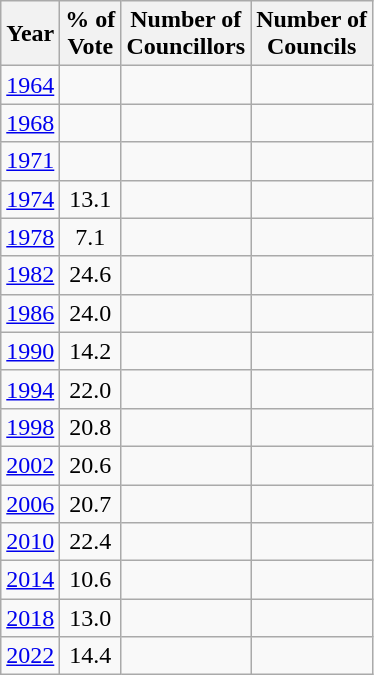<table class="sortable wikitable">
<tr>
<th>Year</th>
<th>% of<br>Vote</th>
<th>Number of<br>Councillors</th>
<th>Number of<br>Councils</th>
</tr>
<tr>
<td align=center><a href='#'>1964</a></td>
<td align=center></td>
<td align=left></td>
<td align=left></td>
</tr>
<tr>
<td align=center><a href='#'>1968</a></td>
<td align=center></td>
<td align=left></td>
<td align=left></td>
</tr>
<tr>
<td align=center><a href='#'>1971</a></td>
<td align=center></td>
<td align=left></td>
<td align=left></td>
</tr>
<tr>
<td align=center><a href='#'>1974</a></td>
<td align=center>13.1</td>
<td align=left></td>
<td align=left></td>
</tr>
<tr>
<td align=center><a href='#'>1978</a></td>
<td align=center>7.1</td>
<td align=left></td>
<td align=left></td>
</tr>
<tr>
<td align=center><a href='#'>1982</a></td>
<td align=center>24.6</td>
<td align=left></td>
<td align=left></td>
</tr>
<tr>
<td align=center><a href='#'>1986</a></td>
<td align=center>24.0</td>
<td align=left></td>
<td align=left></td>
</tr>
<tr>
<td align=center><a href='#'>1990</a></td>
<td align=center>14.2</td>
<td align=left></td>
<td align=left></td>
</tr>
<tr>
<td align=center><a href='#'>1994</a></td>
<td align=center>22.0</td>
<td align=left></td>
<td align=left></td>
</tr>
<tr>
<td align=center><a href='#'>1998</a></td>
<td align=center>20.8</td>
<td align=left></td>
<td align=left></td>
</tr>
<tr>
<td align=center><a href='#'>2002</a></td>
<td align=center>20.6</td>
<td align=left></td>
<td align=left></td>
</tr>
<tr>
<td align=center><a href='#'>2006</a></td>
<td align=center>20.7</td>
<td align=left></td>
<td align=left></td>
</tr>
<tr>
<td align=center><a href='#'>2010</a></td>
<td align=center>22.4</td>
<td align=left></td>
<td align=left></td>
</tr>
<tr>
<td align=center><a href='#'>2014</a></td>
<td align=center>10.6</td>
<td align=left></td>
<td align=left></td>
</tr>
<tr>
<td align=center><a href='#'>2018</a></td>
<td align=center>13.0</td>
<td align=left></td>
<td align=left></td>
</tr>
<tr>
<td align=center><a href='#'>2022</a></td>
<td align=center>14.4</td>
<td align=left></td>
<td align=left></td>
</tr>
</table>
